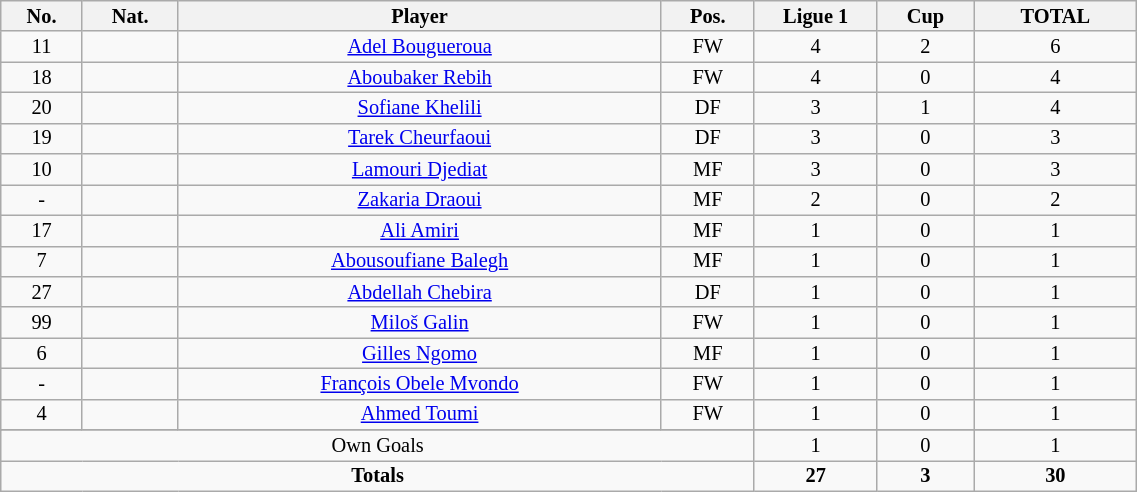<table class="wikitable sortable alternance"  style="font-size:85%; text-align:center; line-height:14px; width:60%;">
<tr>
<th width=10>No.</th>
<th width=10>Nat.</th>
<th width=150>Player</th>
<th width=10>Pos.</th>
<th width=10>Ligue 1</th>
<th width=10>Cup</th>
<th width=10>TOTAL</th>
</tr>
<tr>
<td>11</td>
<td></td>
<td><a href='#'>Adel Bougueroua</a></td>
<td>FW</td>
<td>4</td>
<td>2</td>
<td>6</td>
</tr>
<tr>
<td>18</td>
<td></td>
<td><a href='#'>Aboubaker Rebih</a></td>
<td>FW</td>
<td>4</td>
<td>0</td>
<td>4</td>
</tr>
<tr>
<td>20</td>
<td></td>
<td><a href='#'>Sofiane Khelili</a></td>
<td>DF</td>
<td>3</td>
<td>1</td>
<td>4</td>
</tr>
<tr>
<td>19</td>
<td></td>
<td><a href='#'>Tarek Cheurfaoui</a></td>
<td>DF</td>
<td>3</td>
<td>0</td>
<td>3</td>
</tr>
<tr>
<td>10</td>
<td></td>
<td><a href='#'>Lamouri Djediat</a></td>
<td>MF</td>
<td>3</td>
<td>0</td>
<td>3</td>
</tr>
<tr>
<td>-</td>
<td></td>
<td><a href='#'>Zakaria Draoui</a></td>
<td>MF</td>
<td>2</td>
<td>0</td>
<td>2</td>
</tr>
<tr>
<td>17</td>
<td></td>
<td><a href='#'>Ali Amiri</a></td>
<td>MF</td>
<td>1</td>
<td>0</td>
<td>1</td>
</tr>
<tr>
<td>7</td>
<td></td>
<td><a href='#'>Abousoufiane Balegh</a></td>
<td>MF</td>
<td>1</td>
<td>0</td>
<td>1</td>
</tr>
<tr>
<td>27</td>
<td></td>
<td><a href='#'>Abdellah Chebira</a></td>
<td>DF</td>
<td>1</td>
<td>0</td>
<td>1</td>
</tr>
<tr>
<td>99</td>
<td></td>
<td><a href='#'>Miloš Galin</a></td>
<td>FW</td>
<td>1</td>
<td>0</td>
<td>1</td>
</tr>
<tr>
<td>6</td>
<td></td>
<td><a href='#'>Gilles Ngomo</a></td>
<td>MF</td>
<td>1</td>
<td>0</td>
<td>1</td>
</tr>
<tr>
<td>-</td>
<td></td>
<td><a href='#'>François Obele Mvondo</a></td>
<td>FW</td>
<td>1</td>
<td>0</td>
<td>1</td>
</tr>
<tr>
<td>4</td>
<td></td>
<td><a href='#'>Ahmed Toumi</a></td>
<td>FW</td>
<td>1</td>
<td>0</td>
<td>1</td>
</tr>
<tr>
</tr>
<tr class="sortbottom">
<td colspan="4">Own Goals</td>
<td>1</td>
<td>0</td>
<td>1</td>
</tr>
<tr class="sortbottom">
<td colspan="4"><strong>Totals</strong></td>
<td><strong>27</strong></td>
<td><strong>3</strong></td>
<td><strong>30</strong></td>
</tr>
</table>
